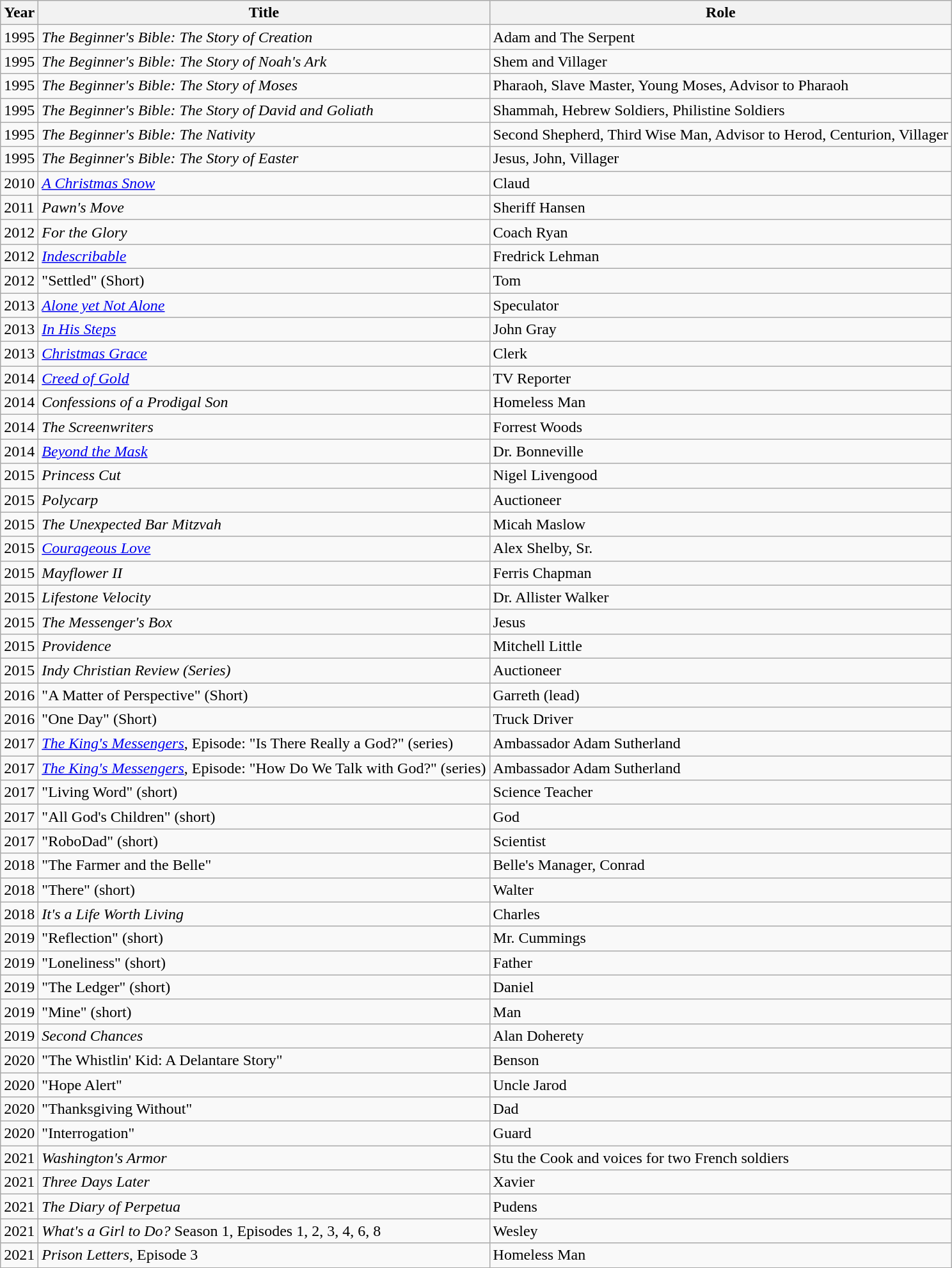<table class="wikitable sortable">
<tr>
<th>Year</th>
<th>Title</th>
<th>Role</th>
</tr>
<tr>
<td>1995</td>
<td><em>The Beginner's Bible: The Story of Creation</em></td>
<td>Adam and The Serpent</td>
</tr>
<tr>
<td>1995</td>
<td><em>The Beginner's Bible: The Story of Noah's Ark</em></td>
<td>Shem and Villager</td>
</tr>
<tr>
<td>1995</td>
<td><em>The Beginner's Bible: The Story of Moses</em></td>
<td>Pharaoh, Slave Master, Young Moses, Advisor to Pharaoh</td>
</tr>
<tr>
<td>1995</td>
<td><em>The Beginner's Bible: The Story of David and Goliath</em></td>
<td>Shammah, Hebrew Soldiers, Philistine Soldiers</td>
</tr>
<tr>
<td>1995</td>
<td><em>The Beginner's Bible: The Nativity</em></td>
<td>Second Shepherd, Third Wise Man, Advisor to Herod, Centurion, Villager</td>
</tr>
<tr>
<td>1995</td>
<td><em>The Beginner's Bible: The Story of Easter</em></td>
<td>Jesus, John, Villager</td>
</tr>
<tr>
<td>2010</td>
<td><em><a href='#'>A Christmas Snow</a></em></td>
<td>Claud</td>
</tr>
<tr>
<td>2011</td>
<td><em>Pawn's Move</em></td>
<td>Sheriff Hansen</td>
</tr>
<tr>
<td>2012</td>
<td><em>For the Glory</em></td>
<td>Coach Ryan</td>
</tr>
<tr>
<td>2012</td>
<td><em><a href='#'>Indescribable</a></em></td>
<td>Fredrick Lehman</td>
</tr>
<tr>
<td>2012</td>
<td>"Settled" (Short)</td>
<td>Tom</td>
</tr>
<tr>
<td>2013</td>
<td><em><a href='#'>Alone yet Not Alone</a></em></td>
<td>Speculator</td>
</tr>
<tr>
<td>2013</td>
<td><em><a href='#'>In His Steps</a></em></td>
<td>John Gray</td>
</tr>
<tr>
<td>2013</td>
<td><em><a href='#'>Christmas Grace</a></em></td>
<td>Clerk</td>
</tr>
<tr>
<td>2014</td>
<td><em><a href='#'>Creed of Gold</a></em></td>
<td>TV Reporter</td>
</tr>
<tr>
<td>2014</td>
<td><em>Confessions of a Prodigal Son</em></td>
<td>Homeless Man</td>
</tr>
<tr>
<td>2014</td>
<td><em>The Screenwriters</em></td>
<td>Forrest Woods</td>
</tr>
<tr>
<td>2014</td>
<td><em><a href='#'>Beyond the Mask</a></em></td>
<td>Dr. Bonneville</td>
</tr>
<tr>
<td>2015</td>
<td><em>Princess Cut</em></td>
<td>Nigel Livengood</td>
</tr>
<tr>
<td>2015</td>
<td><em>Polycarp</em></td>
<td>Auctioneer</td>
</tr>
<tr>
<td>2015</td>
<td><em>The Unexpected Bar Mitzvah</em></td>
<td>Micah Maslow</td>
</tr>
<tr>
<td>2015</td>
<td><em><a href='#'>Courageous Love</a></em></td>
<td>Alex Shelby, Sr.</td>
</tr>
<tr>
<td>2015</td>
<td><em>Mayflower II</em></td>
<td>Ferris Chapman</td>
</tr>
<tr>
<td>2015</td>
<td><em>Lifestone Velocity</em></td>
<td>Dr. Allister Walker</td>
</tr>
<tr>
<td>2015</td>
<td><em>The Messenger's Box</em></td>
<td>Jesus</td>
</tr>
<tr>
<td>2015</td>
<td><em>Providence</em></td>
<td>Mitchell Little</td>
</tr>
<tr>
<td>2015</td>
<td><em>Indy Christian Review (Series)</em></td>
<td>Auctioneer</td>
</tr>
<tr>
<td>2016</td>
<td>"A Matter of Perspective" (Short)</td>
<td>Garreth (lead)</td>
</tr>
<tr>
<td>2016</td>
<td>"One Day" (Short)</td>
<td>Truck Driver</td>
</tr>
<tr>
<td>2017</td>
<td><em><a href='#'>The King's Messengers</a></em>, Episode: "Is There Really a God?" (series)</td>
<td>Ambassador Adam Sutherland</td>
</tr>
<tr>
<td>2017</td>
<td><em><a href='#'>The King's Messengers</a></em>, Episode: "How Do We Talk with God?" (series)</td>
<td>Ambassador Adam Sutherland</td>
</tr>
<tr>
<td>2017</td>
<td>"Living Word" (short)</td>
<td>Science Teacher</td>
</tr>
<tr>
<td>2017</td>
<td>"All God's Children" (short)</td>
<td>God</td>
</tr>
<tr>
<td>2017</td>
<td>"RoboDad" (short)</td>
<td>Scientist</td>
</tr>
<tr>
<td>2018</td>
<td>"The Farmer and the Belle"</td>
<td>Belle's Manager, Conrad</td>
</tr>
<tr>
<td>2018</td>
<td>"There" (short)</td>
<td>Walter</td>
</tr>
<tr>
<td>2018</td>
<td><em>It's a Life Worth Living</em></td>
<td>Charles</td>
</tr>
<tr>
<td>2019</td>
<td>"Reflection" (short)</td>
<td>Mr. Cummings</td>
</tr>
<tr>
<td>2019</td>
<td>"Loneliness" (short)</td>
<td>Father</td>
</tr>
<tr>
<td>2019</td>
<td>"The Ledger" (short)</td>
<td>Daniel</td>
</tr>
<tr>
<td>2019</td>
<td>"Mine" (short)</td>
<td>Man</td>
</tr>
<tr>
<td>2019</td>
<td><em>Second Chances</em></td>
<td>Alan Doherety</td>
</tr>
<tr>
<td>2020</td>
<td>"The Whistlin' Kid: A Delantare Story"</td>
<td>Benson</td>
</tr>
<tr>
<td>2020</td>
<td>"Hope Alert"</td>
<td>Uncle Jarod</td>
</tr>
<tr>
<td>2020</td>
<td>"Thanksgiving Without"</td>
<td>Dad</td>
</tr>
<tr>
<td>2020</td>
<td>"Interrogation"</td>
<td>Guard</td>
</tr>
<tr>
<td>2021</td>
<td><em>Washington's Armor</em></td>
<td>Stu the Cook and voices for two French soldiers</td>
</tr>
<tr>
<td>2021</td>
<td><em>Three Days Later</em></td>
<td>Xavier</td>
</tr>
<tr>
<td>2021</td>
<td><em>The Diary of Perpetua</em></td>
<td>Pudens</td>
</tr>
<tr>
<td>2021</td>
<td><em>What's a Girl to Do?</em> Season 1, Episodes 1, 2, 3, 4, 6, 8</td>
<td>Wesley</td>
</tr>
<tr>
<td>2021</td>
<td><em>Prison Letters</em>, Episode 3</td>
<td>Homeless Man</td>
</tr>
</table>
